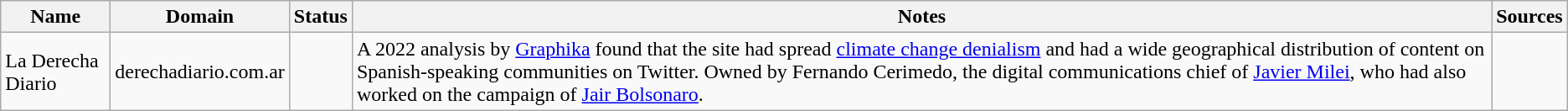<table class="wikitable sortable mw-collapsible">
<tr>
<th>Name</th>
<th>Domain</th>
<th>Status</th>
<th class="sortable">Notes</th>
<th class="unsortable">Sources</th>
</tr>
<tr>
<td>La Derecha Diario</td>
<td>derechadiario.com.ar</td>
<td></td>
<td>A 2022 analysis by <a href='#'>Graphika</a> found that the site had spread <a href='#'>climate change denialism</a> and had a wide geographical distribution of content on Spanish-speaking communities on Twitter. Owned by Fernando Cerimedo, the digital communications chief of <a href='#'>Javier Milei</a>, who had also worked on the campaign of <a href='#'>Jair Bolsonaro</a>.</td>
<td></td>
</tr>
</table>
